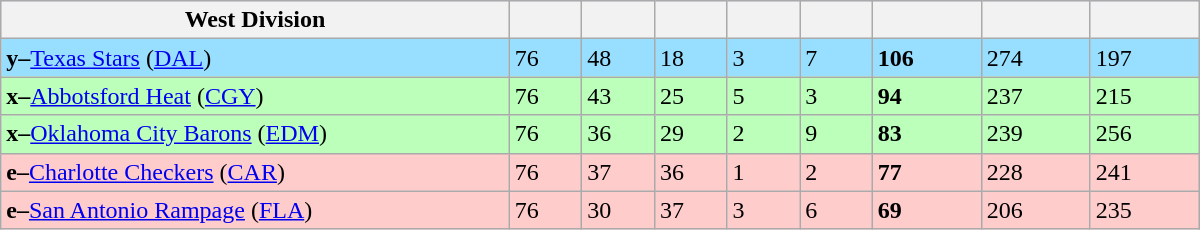<table class="wikitable" style="width:50em">
<tr style="background-color:#DDDDFF">
<th width="35%">West Division</th>
<th width="5%"></th>
<th width="5%"></th>
<th width="5%"></th>
<th width="5%"></th>
<th width="5%"></th>
<th width="7.5%"></th>
<th width="7.5%"></th>
<th width="7.5%"></th>
</tr>
<tr style="background-color:#97DEFF">
<td><strong>y–</strong><a href='#'>Texas Stars</a> (<a href='#'>DAL</a>)</td>
<td>76</td>
<td>48</td>
<td>18</td>
<td>3</td>
<td>7</td>
<td><strong>106</strong></td>
<td>274</td>
<td>197</td>
</tr>
<tr style="background-color:#bbffbb">
<td><strong>x–</strong><a href='#'>Abbotsford Heat</a> (<a href='#'>CGY</a>)</td>
<td>76</td>
<td>43</td>
<td>25</td>
<td>5</td>
<td>3</td>
<td><strong>94</strong></td>
<td>237</td>
<td>215</td>
</tr>
<tr style="background-color:#bbffbb">
<td><strong>x–</strong><a href='#'>Oklahoma City Barons</a> (<a href='#'>EDM</a>)</td>
<td>76</td>
<td>36</td>
<td>29</td>
<td>2</td>
<td>9</td>
<td><strong>83</strong></td>
<td>239</td>
<td>256</td>
</tr>
<tr style="background-color:#ffcccc">
<td><strong>e–</strong><a href='#'>Charlotte Checkers</a> (<a href='#'>CAR</a>)</td>
<td>76</td>
<td>37</td>
<td>36</td>
<td>1</td>
<td>2</td>
<td><strong>77</strong></td>
<td>228</td>
<td>241</td>
</tr>
<tr style="background-color:#ffcccc">
<td><strong>e–</strong><a href='#'>San Antonio Rampage</a> (<a href='#'>FLA</a>)</td>
<td>76</td>
<td>30</td>
<td>37</td>
<td>3</td>
<td>6</td>
<td><strong>69</strong></td>
<td>206</td>
<td>235</td>
</tr>
</table>
